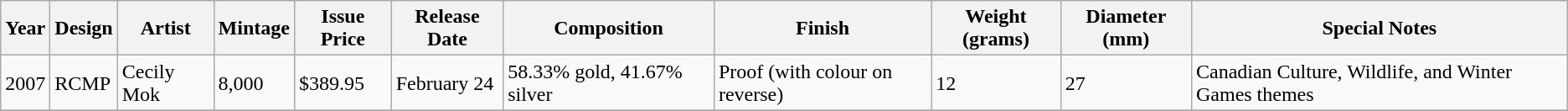<table class="wikitable">
<tr>
<th>Year</th>
<th>Design</th>
<th>Artist</th>
<th>Mintage</th>
<th>Issue Price</th>
<th>Release Date</th>
<th>Composition</th>
<th>Finish</th>
<th>Weight (grams)</th>
<th>Diameter (mm)</th>
<th>Special Notes</th>
</tr>
<tr>
<td>2007</td>
<td>RCMP</td>
<td>Cecily Mok</td>
<td>8,000</td>
<td>$389.95</td>
<td>February 24</td>
<td>58.33% gold, 41.67% silver</td>
<td>Proof (with colour on reverse)</td>
<td>12</td>
<td>27</td>
<td>Canadian Culture, Wildlife, and Winter Games themes</td>
</tr>
<tr>
</tr>
</table>
